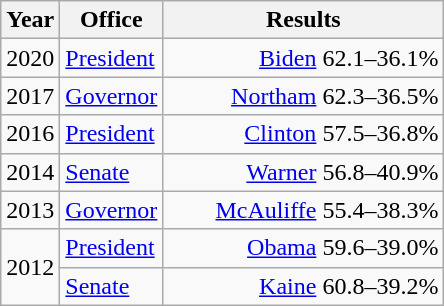<table class=wikitable>
<tr>
<th width="30">Year</th>
<th width="60">Office</th>
<th width="180">Results</th>
</tr>
<tr>
<td>2020</td>
<td><a href='#'>President</a></td>
<td align="right" ><a href='#'>Biden</a> 62.1–36.1%</td>
</tr>
<tr>
<td>2017</td>
<td><a href='#'>Governor</a></td>
<td align="right" ><a href='#'>Northam</a> 62.3–36.5%</td>
</tr>
<tr>
<td>2016</td>
<td><a href='#'>President</a></td>
<td align="right" ><a href='#'>Clinton</a> 57.5–36.8%</td>
</tr>
<tr>
<td>2014</td>
<td><a href='#'>Senate</a></td>
<td align="right" ><a href='#'>Warner</a> 56.8–40.9%</td>
</tr>
<tr>
<td>2013</td>
<td><a href='#'>Governor</a></td>
<td align="right" ><a href='#'>McAuliffe</a> 55.4–38.3%</td>
</tr>
<tr>
<td rowspan="2">2012</td>
<td><a href='#'>President</a></td>
<td align="right" ><a href='#'>Obama</a> 59.6–39.0%</td>
</tr>
<tr>
<td><a href='#'>Senate</a></td>
<td align="right" ><a href='#'>Kaine</a> 60.8–39.2%</td>
</tr>
</table>
